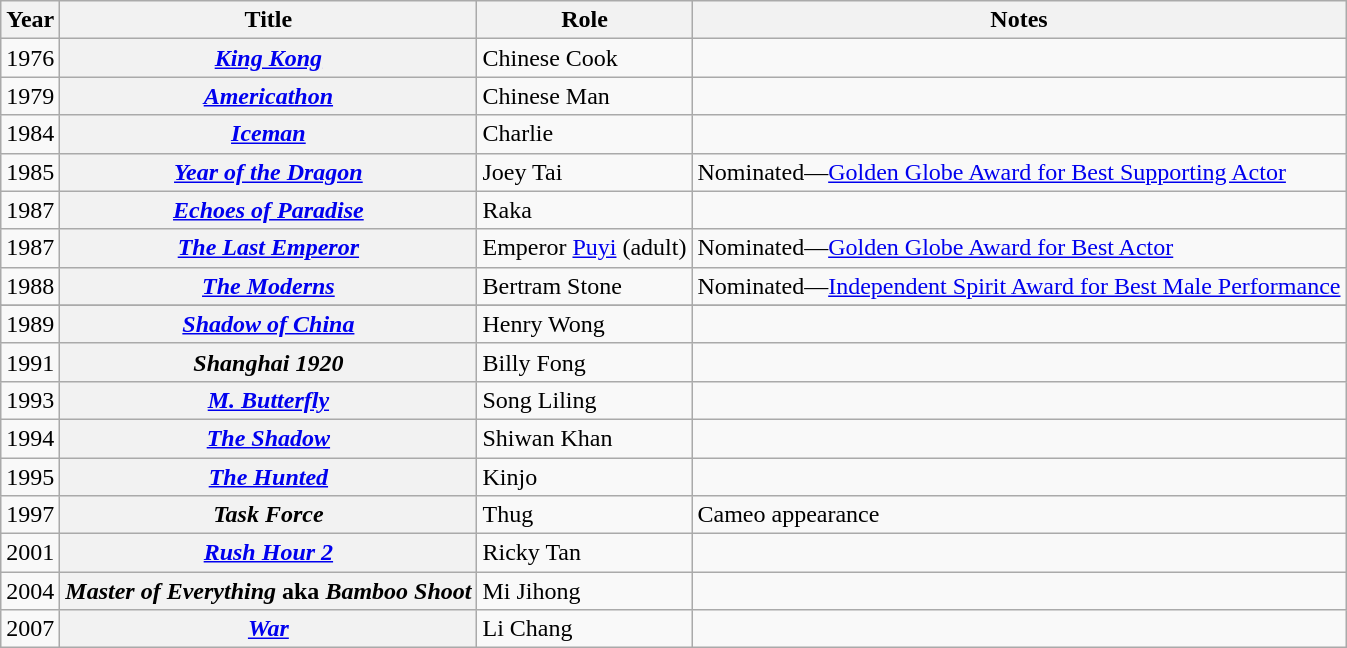<table class="wikitable plainrowheaders sortable">
<tr>
<th scope="col">Year</th>
<th scope="col">Title</th>
<th scope="col">Role</th>
<th scope="col" class="unsortable">Notes</th>
</tr>
<tr>
<td>1976</td>
<th scope="row"><em><a href='#'>King Kong</a></em></th>
<td>Chinese Cook</td>
<td></td>
</tr>
<tr>
<td>1979</td>
<th scope="row"><em><a href='#'>Americathon</a></em></th>
<td>Chinese Man</td>
<td></td>
</tr>
<tr>
<td>1984</td>
<th scope="row"><em><a href='#'>Iceman</a></em></th>
<td>Charlie</td>
<td></td>
</tr>
<tr>
<td>1985</td>
<th scope="row"><em><a href='#'>Year of the Dragon</a></em></th>
<td>Joey Tai</td>
<td>Nominated—<a href='#'>Golden Globe Award for Best Supporting Actor</a></td>
</tr>
<tr>
<td>1987</td>
<th scope="row"><em><a href='#'>Echoes of Paradise</a></em></th>
<td>Raka</td>
<td></td>
</tr>
<tr>
<td>1987</td>
<th scope="row"><em><a href='#'>The Last Emperor</a></em></th>
<td>Emperor <a href='#'>Puyi</a> (adult)</td>
<td>Nominated—<a href='#'>Golden Globe Award for Best Actor</a></td>
</tr>
<tr>
<td>1988</td>
<th scope="row"><em><a href='#'>The Moderns</a></em></th>
<td>Bertram Stone</td>
<td>Nominated—<a href='#'>Independent Spirit Award for Best Male Performance</a></td>
</tr>
<tr>
</tr>
<tr>
<td>1989</td>
<th scope="row"><em><a href='#'>Shadow of China</a></em></th>
<td>Henry Wong</td>
<td></td>
</tr>
<tr>
<td>1991</td>
<th scope="row"><em>Shanghai 1920</em></th>
<td>Billy Fong</td>
<td></td>
</tr>
<tr>
<td>1993</td>
<th scope="row"><em><a href='#'>M. Butterfly</a></em></th>
<td>Song Liling</td>
<td></td>
</tr>
<tr>
<td>1994</td>
<th scope="row"><em><a href='#'>The Shadow</a></em></th>
<td>Shiwan Khan</td>
<td></td>
</tr>
<tr>
<td>1995</td>
<th scope="row"><em><a href='#'>The Hunted</a></em></th>
<td>Kinjo</td>
<td></td>
</tr>
<tr>
<td>1997</td>
<th scope="row"><em>Task Force</em></th>
<td>Thug</td>
<td>Cameo appearance</td>
</tr>
<tr>
<td>2001</td>
<th scope="row"><em><a href='#'>Rush Hour 2</a></em></th>
<td>Ricky Tan</td>
<td></td>
</tr>
<tr>
<td>2004</td>
<th scope="row"><em>Master of Everything</em> aka <em>Bamboo Shoot</em></th>
<td>Mi Jihong</td>
<td></td>
</tr>
<tr>
<td>2007</td>
<th scope="row"><em><a href='#'>War</a></em></th>
<td>Li Chang</td>
<td></td>
</tr>
</table>
